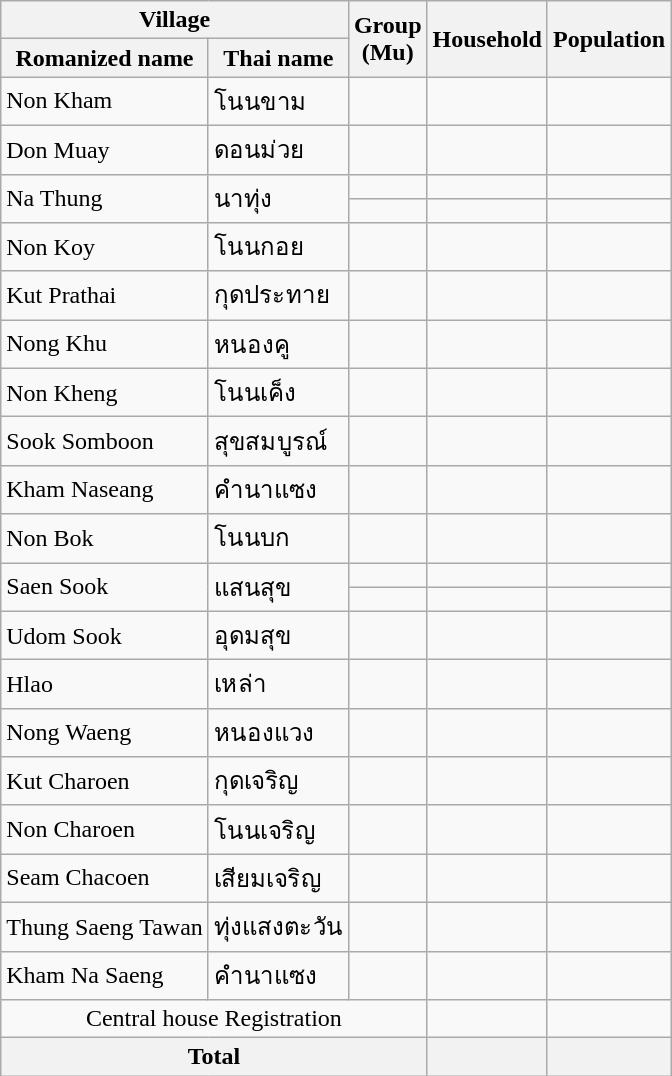<table class="wikitable">
<tr>
<th colspan=2>Village</th>
<th rowspan=2>Group<br>(Mu)</th>
<th rowspan=2>Household<br></th>
<th rowspan=2>Population <br></th>
</tr>
<tr>
<th>Romanized name</th>
<th>Thai name</th>
</tr>
<tr>
<td>Non Kham</td>
<td>โนนขาม</td>
<td></td>
<td></td>
<td></td>
</tr>
<tr>
<td>Don Muay</td>
<td>ดอนม่วย</td>
<td></td>
<td></td>
<td></td>
</tr>
<tr>
<td rowspan=2>Na Thung</td>
<td rowspan=2>นาทุ่ง</td>
<td></td>
<td></td>
<td></td>
</tr>
<tr>
<td></td>
<td></td>
<td></td>
</tr>
<tr>
<td>Non Koy</td>
<td>โนนกอย</td>
<td></td>
<td></td>
<td></td>
</tr>
<tr>
<td>Kut Prathai</td>
<td>กุดประทาย</td>
<td></td>
<td></td>
<td></td>
</tr>
<tr>
<td>Nong Khu</td>
<td>หนองคู</td>
<td></td>
<td></td>
<td></td>
</tr>
<tr>
<td>Non Kheng</td>
<td>โนนเค็ง</td>
<td></td>
<td></td>
<td></td>
</tr>
<tr>
<td>Sook Somboon</td>
<td>สุขสมบูรณ์</td>
<td></td>
<td></td>
<td></td>
</tr>
<tr>
<td>Kham Naseang</td>
<td>คำนาแซง</td>
<td></td>
<td></td>
<td></td>
</tr>
<tr>
<td>Non Bok</td>
<td>โนนบก</td>
<td></td>
<td></td>
<td></td>
</tr>
<tr>
<td rowspan=2>Saen Sook</td>
<td rowspan=2>แสนสุข</td>
<td></td>
<td></td>
<td></td>
</tr>
<tr>
<td></td>
<td></td>
<td></td>
</tr>
<tr>
<td>Udom Sook</td>
<td>อุดมสุข</td>
<td></td>
<td></td>
<td></td>
</tr>
<tr>
<td>Hlao</td>
<td>เหล่า</td>
<td></td>
<td></td>
<td></td>
</tr>
<tr>
<td>Nong Waeng</td>
<td>หนองแวง</td>
<td></td>
<td></td>
<td></td>
</tr>
<tr>
<td>Kut Charoen</td>
<td>กุดเจริญ</td>
<td></td>
<td></td>
<td></td>
</tr>
<tr>
<td>Non Charoen</td>
<td>โนนเจริญ</td>
<td></td>
<td></td>
<td></td>
</tr>
<tr>
<td>Seam Chacoen</td>
<td>เสียมเจริญ</td>
<td></td>
<td></td>
<td></td>
</tr>
<tr>
<td>Thung Saeng Tawan</td>
<td>ทุ่งแสงตะวัน</td>
<td></td>
<td></td>
<td></td>
</tr>
<tr>
<td>Kham Na Saeng</td>
<td>คำนาแซง</td>
<td></td>
<td></td>
<td></td>
</tr>
<tr>
<td colspan=3 align=center>Central house Registration</td>
<td></td>
<td></td>
</tr>
<tr>
<th colspan=3>Total</th>
<th></th>
<th></th>
</tr>
</table>
